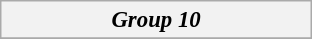<table class="wikitable collapsible collapsed" style="font-size:95%;">
<tr>
<th colspan="1" width="200"><em>Group 10</em></th>
</tr>
<tr>
</tr>
</table>
